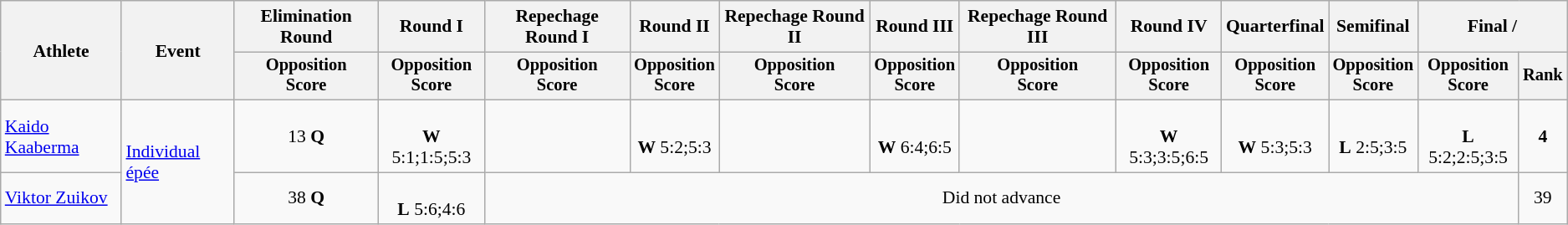<table class="wikitable" style="font-size:90%">
<tr>
<th rowspan="2">Athlete</th>
<th rowspan="2">Event</th>
<th>Elimination Round</th>
<th>Round I</th>
<th>Repechage Round I</th>
<th>Round II</th>
<th>Repechage Round II</th>
<th>Round III</th>
<th>Repechage Round III</th>
<th>Round IV</th>
<th>Quarterfinal</th>
<th>Semifinal</th>
<th colspan=2>Final / </th>
</tr>
<tr style="font-size:95%">
<th>Opposition <br> Score</th>
<th>Opposition <br> Score</th>
<th>Opposition <br> Score</th>
<th>Opposition <br> Score</th>
<th>Opposition <br> Score</th>
<th>Opposition <br> Score</th>
<th>Opposition <br> Score</th>
<th>Opposition <br> Score</th>
<th>Opposition <br> Score</th>
<th>Opposition <br> Score</th>
<th>Opposition <br> Score</th>
<th>Rank</th>
</tr>
<tr align=center>
<td align=left><a href='#'>Kaido Kaaberma</a></td>
<td align=left rowspan=2><a href='#'>Individual épée</a></td>
<td>13 <strong>Q</strong></td>
<td><br><strong>W</strong> 5:1;1:5;5:3</td>
<td></td>
<td><br><strong>W</strong> 5:2;5:3</td>
<td></td>
<td><br><strong>W</strong> 6:4;6:5</td>
<td></td>
<td><br><strong>W</strong> 5:3;3:5;6:5</td>
<td><br><strong>W</strong> 5:3;5:3</td>
<td><br><strong>L</strong> 2:5;3:5</td>
<td><br><strong>L</strong> 5:2;2:5;3:5</td>
<td><strong>4</strong></td>
</tr>
<tr align=center>
<td align=left><a href='#'>Viktor Zuikov</a></td>
<td>38 <strong>Q</strong></td>
<td><br><strong>L</strong> 5:6;4:6</td>
<td colspan=9>Did not advance</td>
<td>39</td>
</tr>
</table>
